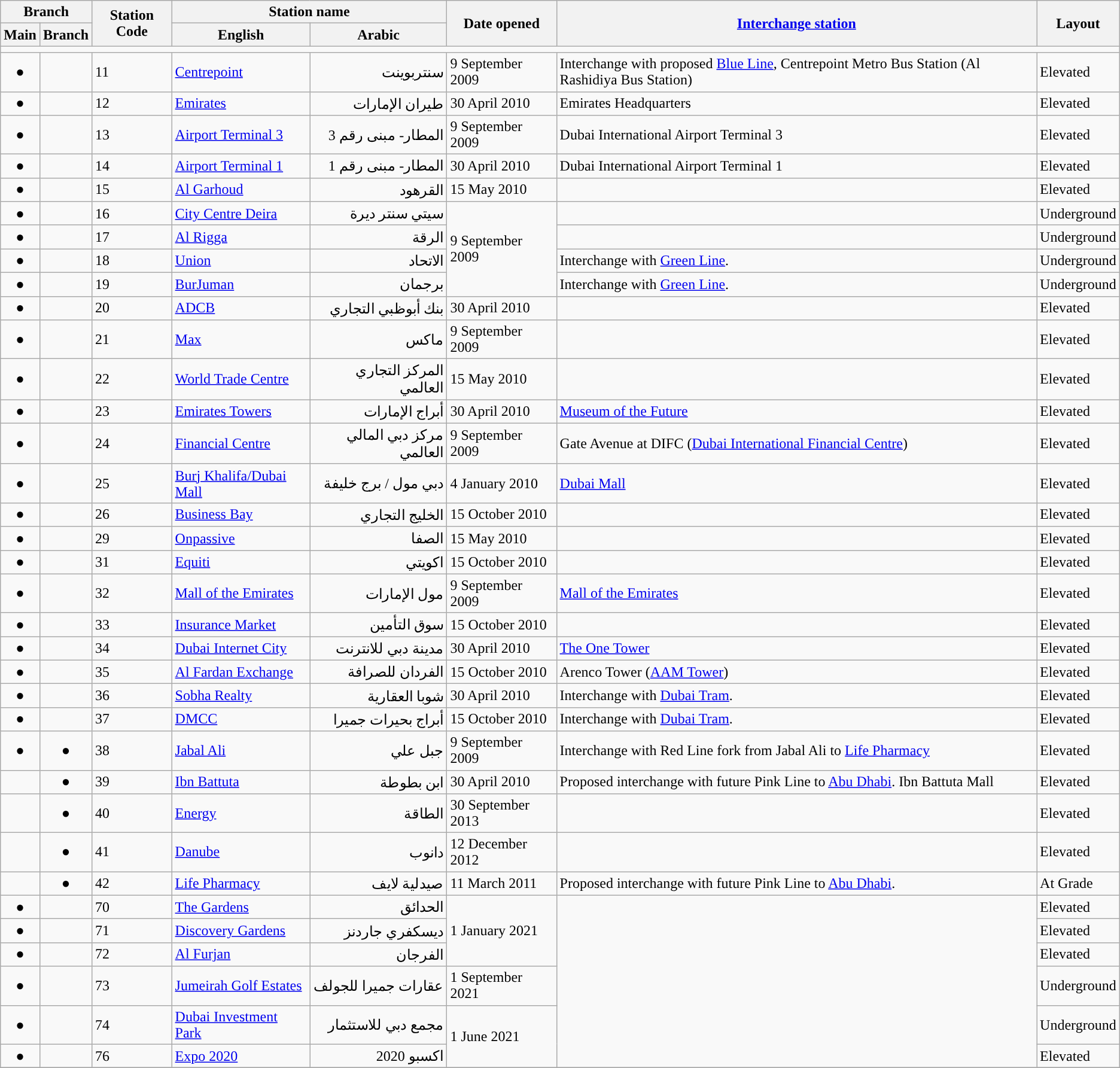<table class="wikitable">
<tr>
<th colspan="2">Branch</th>
<th rowspan="2">Station Code</th>
<th colspan="2">Station name</th>
<th rowspan="2">Date opened</th>
<th rowspan="2"><a href='#'>Interchange station</a></th>
<th rowspan="2">Layout</th>
</tr>
<tr>
<th>Main</th>
<th>Branch</th>
<th>English</th>
<th>Arabic</th>
</tr>
<tr>
<td colspan="9"></td>
</tr>
<tr>
<td align= "center">●</td>
<td align= "center"></td>
<td>11</td>
<td><a href='#'>Centrepoint</a></td>
<td align = "right">سنتربوينت</td>
<td>9 September 2009</td>
<td>Interchange with proposed <a href='#'>Blue Line</a>, Centrepoint Metro Bus Station (Al Rashidiya Bus Station)</td>
<td>Elevated</td>
</tr>
<tr>
<td align= "center">●</td>
<td align= "center"></td>
<td>12</td>
<td><a href='#'>Emirates</a></td>
<td align = "right">طيران الإمارات</td>
<td>30 April 2010</td>
<td>Emirates Headquarters</td>
<td>Elevated</td>
</tr>
<tr>
<td align= "center">●</td>
<td align= "center"></td>
<td>13</td>
<td><a href='#'>Airport Terminal 3</a></td>
<td align = "right">المطار- مبنى رقم 3</td>
<td>9 September 2009</td>
<td>Dubai International Airport Terminal 3</td>
<td>Elevated</td>
</tr>
<tr>
<td align= "center">●</td>
<td align= "center"></td>
<td>14</td>
<td><a href='#'>Airport Terminal 1</a></td>
<td align = "right">المطار- مبنى رقم 1</td>
<td>30 April 2010</td>
<td>Dubai International Airport Terminal 1</td>
<td>Elevated</td>
</tr>
<tr>
<td align= "center">●</td>
<td align= "center"></td>
<td>15</td>
<td><a href='#'>Al Garhoud</a></td>
<td align = "right">القرهود</td>
<td>15 May 2010</td>
<td></td>
<td>Elevated</td>
</tr>
<tr>
<td align= "center">●</td>
<td align= "center"></td>
<td>16</td>
<td><a href='#'>City Centre Deira</a></td>
<td align = "right">سيتي سنتر ديرة</td>
<td rowspan="4">9 September 2009</td>
<td></td>
<td>Underground</td>
</tr>
<tr>
<td align= "center">●</td>
<td align= "center"></td>
<td>17</td>
<td><a href='#'>Al Rigga</a></td>
<td align = "right">الرقة</td>
<td></td>
<td>Underground</td>
</tr>
<tr>
<td align= "center">●</td>
<td align= "center"></td>
<td>18</td>
<td><a href='#'>Union</a></td>
<td align = "right">الاتحاد</td>
<td>Interchange with <a href='#'>Green Line</a>.</td>
<td>Underground</td>
</tr>
<tr>
<td align= "center">●</td>
<td align= "center"></td>
<td>19</td>
<td><a href='#'>BurJuman</a></td>
<td align = "right">برجمان</td>
<td>Interchange with <a href='#'>Green Line</a>.</td>
<td>Underground</td>
</tr>
<tr>
<td align= "center">●</td>
<td align= "center"></td>
<td>20</td>
<td><a href='#'>ADCB</a></td>
<td align = "right">بنك أبوظبي التجاري</td>
<td>30 April 2010</td>
<td></td>
<td>Elevated</td>
</tr>
<tr>
<td align= "center">●</td>
<td align= "center"></td>
<td>21</td>
<td><a href='#'>Max</a></td>
<td align="right">ماكس</td>
<td>9 September 2009</td>
<td></td>
<td>Elevated</td>
</tr>
<tr>
<td align= "center">●</td>
<td align= "center"></td>
<td>22</td>
<td><a href='#'>World Trade Centre</a></td>
<td align = "right">المركز التجاري العالمي</td>
<td>15 May 2010</td>
<td></td>
<td>Elevated</td>
</tr>
<tr>
<td align= "center">●</td>
<td align= "center"></td>
<td>23</td>
<td><a href='#'>Emirates Towers</a></td>
<td align = "right">أبراج الإمارات</td>
<td>30 April 2010</td>
<td><a href='#'>Museum of the Future</a></td>
<td>Elevated</td>
</tr>
<tr>
<td align= "center">●</td>
<td align= "center"></td>
<td>24</td>
<td><a href='#'>Financial Centre</a></td>
<td align = "right">مركز دبي المالي العالمي</td>
<td>9 September 2009</td>
<td>Gate Avenue at DIFC (<a href='#'>Dubai International Financial Centre</a>)</td>
<td>Elevated</td>
</tr>
<tr>
<td align= "center">●</td>
<td align= "center"></td>
<td>25</td>
<td><a href='#'>Burj Khalifa/Dubai Mall</a></td>
<td align = "right">دبي مول / برج خليفة</td>
<td>4 January 2010</td>
<td><a href='#'>Dubai Mall</a></td>
<td>Elevated</td>
</tr>
<tr>
<td align= "center">●</td>
<td align= "center"></td>
<td>26</td>
<td><a href='#'>Business Bay</a></td>
<td align = "right">الخليج التجاري</td>
<td>15 October 2010</td>
<td></td>
<td>Elevated</td>
</tr>
<tr>
<td align= "center">●</td>
<td align= "center"></td>
<td>29</td>
<td><a href='#'>Onpassive</a></td>
<td align = "right">الصفا</td>
<td>15 May 2010</td>
<td></td>
<td>Elevated</td>
</tr>
<tr>
<td align= "center">●</td>
<td align= "center"></td>
<td>31</td>
<td><a href='#'>Equiti</a></td>
<td align = "right">اكويتي</td>
<td>15 October 2010</td>
<td></td>
<td>Elevated</td>
</tr>
<tr>
<td align= "center">●</td>
<td align= "center"></td>
<td>32</td>
<td><a href='#'>Mall of the Emirates</a></td>
<td align = "right">مول الإمارات</td>
<td>9 September 2009</td>
<td><a href='#'>Mall of the Emirates</a></td>
<td>Elevated</td>
</tr>
<tr>
<td align= "center">●</td>
<td align= "center"></td>
<td>33</td>
<td><a href='#'>Insurance Market</a></td>
<td align = "right">سوق التأمين</td>
<td>15 October 2010</td>
<td></td>
<td>Elevated</td>
</tr>
<tr>
<td align= "center">●</td>
<td align= "center"></td>
<td>34</td>
<td><a href='#'>Dubai Internet City</a></td>
<td align = "right">مدينة دبي للانترنت</td>
<td>30 April 2010</td>
<td><a href='#'>The One Tower</a></td>
<td>Elevated</td>
</tr>
<tr>
<td align= "center">●</td>
<td align= "center"></td>
<td>35</td>
<td><a href='#'>Al Fardan Exchange</a></td>
<td align = "right">الفردان للصرافة</td>
<td>15 October 2010</td>
<td>Arenco Tower (<a href='#'>AAM Tower</a>)</td>
<td>Elevated</td>
</tr>
<tr>
<td align= "center">●</td>
<td align= "center"></td>
<td>36</td>
<td><a href='#'>Sobha Realty</a></td>
<td align="right">شوبا العقارية</td>
<td>30 April 2010</td>
<td>Interchange with <a href='#'>Dubai Tram</a>.</td>
<td>Elevated</td>
</tr>
<tr>
<td align= "center">●</td>
<td align= "center"></td>
<td>37</td>
<td><a href='#'>DMCC</a></td>
<td align = "right">أبراج بحيرات جميرا</td>
<td>15 October 2010</td>
<td>Interchange with <a href='#'>Dubai Tram</a>.</td>
<td>Elevated</td>
</tr>
<tr>
<td align= "center">●</td>
<td align= "center">●</td>
<td>38</td>
<td><a href='#'>Jabal Ali</a></td>
<td align = "right">جبل علي</td>
<td>9 September 2009</td>
<td>Interchange with Red Line fork from Jabal Ali to <a href='#'>Life Pharmacy</a></td>
<td>Elevated</td>
</tr>
<tr>
<td align= "center"></td>
<td align= "center">●</td>
<td>39</td>
<td><a href='#'>Ibn Battuta</a></td>
<td align = "right">ابن بطوطة</td>
<td>30 April 2010</td>
<td>Proposed interchange with future Pink Line to <a href='#'>Abu Dhabi</a>. Ibn Battuta Mall</td>
<td>Elevated</td>
</tr>
<tr>
<td align= "center"></td>
<td align= "center">●</td>
<td>40</td>
<td><a href='#'>Energy</a></td>
<td align = "right">الطاقة</td>
<td>30 September 2013</td>
<td></td>
<td>Elevated</td>
</tr>
<tr>
<td align= "center"></td>
<td align= "center">●</td>
<td>41</td>
<td><a href='#'>Danube</a></td>
<td align = "right">دانوب</td>
<td>12 December 2012</td>
<td></td>
<td>Elevated</td>
</tr>
<tr>
<td align= "center"></td>
<td align= "center">●</td>
<td>42</td>
<td><a href='#'>Life Pharmacy</a></td>
<td align = "right">صيدلية لايف</td>
<td>11 March 2011</td>
<td>Proposed interchange with future  Pink Line to <a href='#'>Abu Dhabi</a>.</td>
<td>At Grade</td>
</tr>
<tr>
<td align="center">●</td>
<td align="center"></td>
<td>70</td>
<td><a href='#'>The Gardens</a></td>
<td align="right">الحدائق</td>
<td rowspan="3">1 January 2021</td>
<td rowspan="6"></td>
<td>Elevated</td>
</tr>
<tr>
<td align="center">●</td>
<td align="center"></td>
<td>71</td>
<td><a href='#'>Discovery Gardens</a></td>
<td align="right">ديسكفري جاردنز</td>
<td>Elevated</td>
</tr>
<tr>
<td align="center">●</td>
<td align="center"></td>
<td>72</td>
<td><a href='#'>Al Furjan</a></td>
<td align="right">الفرجان</td>
<td>Elevated</td>
</tr>
<tr>
<td align="center">●</td>
<td align="center"></td>
<td>73</td>
<td><a href='#'>Jumeirah Golf Estates</a></td>
<td align="right">عقارات جميرا للجولف</td>
<td>1 September 2021</td>
<td>Underground</td>
</tr>
<tr>
<td align="center">●</td>
<td align="center"></td>
<td>74</td>
<td><a href='#'>Dubai Investment Park</a></td>
<td align="right">مجمع دبي للاستثمار</td>
<td rowspan="2">1 June 2021</td>
<td>Underground</td>
</tr>
<tr>
<td align="center">●</td>
<td align="center"></td>
<td>76</td>
<td><a href='#'>Expo 2020</a></td>
<td align="right">2020 اكسبو</td>
<td>Elevated</td>
</tr>
<tr>
</tr>
</table>
